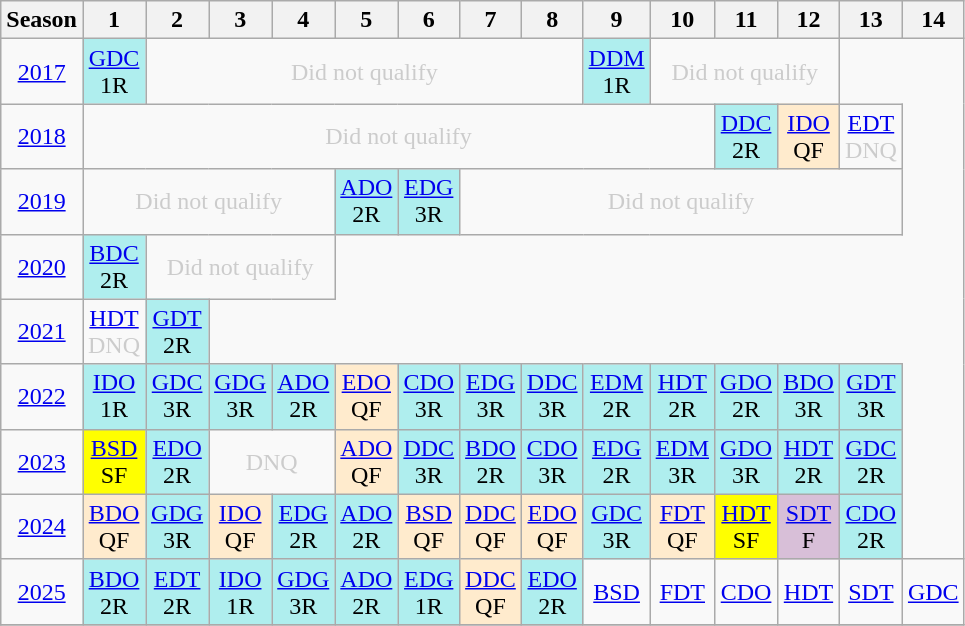<table class="wikitable" style="width:50%; margin:0">
<tr>
<th>Season</th>
<th>1</th>
<th>2</th>
<th>3</th>
<th>4</th>
<th>5</th>
<th>6</th>
<th>7</th>
<th>8</th>
<th>9</th>
<th>10</th>
<th>11</th>
<th>12</th>
<th>13</th>
<th>14</th>
</tr>
<tr>
<td style="text-align:center;"background:#efefef;"><a href='#'>2017</a></td>
<td style="text-align:center; background:#afeeee;"><a href='#'>GDC</a><br>1R</td>
<td colspan="7" style="text-align:center; color:#ccc;">Did not qualify</td>
<td style="text-align:center; background:#afeeee;"><a href='#'>DDM</a><br>1R</td>
<td colspan="3" style="text-align:center; color:#ccc;">Did not qualify</td>
</tr>
<tr>
<td style="text-align:center;"background:#efefef;"><a href='#'>2018</a></td>
<td colspan="10" style="text-align:center; color:#ccc;">Did not qualify</td>
<td style="text-align:center; background:#afeeee;"><a href='#'>DDC</a><br>2R</td>
<td style="text-align:center; background:#ffebcd;"><a href='#'>IDO</a><br>QF</td>
<td style="text-align:center; color:#ccc;"><a href='#'>EDT</a><br>DNQ</td>
</tr>
<tr>
<td style="text-align:center;"background:#efefef;"><a href='#'>2019</a></td>
<td colspan="4" style="text-align:center; color:#ccc;">Did not qualify</td>
<td style="text-align:center; background:#afeeee;"><a href='#'>ADO</a><br>2R</td>
<td style="text-align:center; background:#afeeee;"><a href='#'>EDG</a><br>3R</td>
<td colspan="7" style="text-align:center; color:#ccc;">Did not qualify</td>
</tr>
<tr>
<td style="text-align:center;"background:#efefef;"><a href='#'>2020</a></td>
<td style="text-align:center; background:#afeeee;"><a href='#'>BDC</a><br>2R</td>
<td colspan="3" style="text-align:center; color:#ccc;">Did not qualify</td>
</tr>
<tr>
<td style="text-align:center;"background:#efefef;"><a href='#'>2021</a></td>
<td style="text-align:center; color:#ccc;"><a href='#'>HDT</a><br>DNQ</td>
<td style="text-align:center; background:#afeeee;"><a href='#'>GDT</a><br>2R</td>
</tr>
<tr>
<td style="text-align:center;"background:#efefef;"><a href='#'>2022</a></td>
<td style="text-align:center; background:#afeeee;"><a href='#'>IDO</a><br>1R</td>
<td style="text-align:center; background:#afeeee;"><a href='#'>GDC</a><br>3R</td>
<td style="text-align:center; background:#afeeee;"><a href='#'>GDG</a><br>3R</td>
<td style="text-align:center; background:#afeeee;"><a href='#'>ADO</a><br>2R</td>
<td style="text-align:center; background:#ffebcd;"><a href='#'>EDO</a><br>QF</td>
<td style="text-align:center; background:#afeeee;"><a href='#'>CDO</a><br>3R</td>
<td style="text-align:center; background:#afeeee;"><a href='#'>EDG</a><br>3R</td>
<td style="text-align:center; background:#afeeee;"><a href='#'>DDC</a><br>3R</td>
<td style="text-align:center; background:#afeeee;"><a href='#'>EDM</a><br>2R</td>
<td style="text-align:center; background:#afeeee;"><a href='#'>HDT</a><br>2R</td>
<td style="text-align:center; background:#afeeee;"><a href='#'>GDO</a><br>2R</td>
<td style="text-align:center; background:#afeeee;"><a href='#'>BDO</a><br>3R</td>
<td style="text-align:center; background:#afeeee;"><a href='#'>GDT</a><br>3R</td>
</tr>
<tr>
<td style="text-align:center;"background:#efefef;"><a href='#'>2023</a></td>
<td style="text-align:center; background:yellow;"><a href='#'>BSD</a><br>SF</td>
<td style="text-align:center; background:#afeeee;"><a href='#'>EDO</a><br>2R</td>
<td colspan="2" style="text-align:center; color:#ccc;">DNQ</td>
<td style="text-align:center; background:#ffebcd;"><a href='#'>ADO</a><br>QF</td>
<td style="text-align:center; background:#afeeee;"><a href='#'>DDC</a><br>3R</td>
<td style="text-align:center; background:#afeeee;"><a href='#'>BDO</a><br>2R</td>
<td style="text-align:center; background:#afeeee;"><a href='#'>CDO</a><br>3R</td>
<td style="text-align:center; background:#afeeee;"><a href='#'>EDG</a><br>2R</td>
<td style="text-align:center; background:#afeeee;"><a href='#'>EDM</a><br>3R</td>
<td style="text-align:center; background:#afeeee;"><a href='#'>GDO</a><br>3R</td>
<td style="text-align:center; background:#afeeee;"><a href='#'>HDT</a><br>2R</td>
<td style="text-align:center; background:#afeeee;"><a href='#'>GDC</a><br>2R</td>
</tr>
<tr>
<td style="text-align:center;"background:#efefef;"><a href='#'>2024</a></td>
<td style="text-align:center; background:#ffebcd;"><a href='#'>BDO</a><br>QF</td>
<td style="text-align:center; background:#afeeee;"><a href='#'>GDG</a><br>3R</td>
<td style="text-align:center; background:#ffebcd;"><a href='#'>IDO</a><br>QF</td>
<td style="text-align:center; background:#afeeee;"><a href='#'>EDG</a><br>2R</td>
<td style="text-align:center; background:#afeeee;"><a href='#'>ADO</a><br>2R</td>
<td style="text-align:center; background:#ffebcd;"><a href='#'>BSD</a><br>QF</td>
<td style="text-align:center; background:#ffebcd;"><a href='#'>DDC</a><br>QF</td>
<td style="text-align:center; background:#ffebcd"><a href='#'>EDO</a><br>QF</td>
<td style="text-align:center; background:#afeeee;"><a href='#'>GDC</a><br>3R</td>
<td style="text-align:center; background:#ffebcd;"><a href='#'>FDT</a><br>QF</td>
<td style="text-align:center; background:yellow;"><a href='#'>HDT</a><br>SF</td>
<td style="text-align:center; background:thistle;"><a href='#'>SDT</a><br>F</td>
<td style="text-align:center; background:#afeeee;"><a href='#'>CDO</a><br>2R</td>
</tr>
<tr>
<td style="text-align:center;"background:#efefef;"><a href='#'>2025</a></td>
<td style="text-align:center; background:#afeeee;"><a href='#'>BDO</a><br>2R</td>
<td style="text-align:center; background:#afeeee;"><a href='#'>EDT</a><br>2R</td>
<td style="text-align:center; background:#afeeee;"><a href='#'>IDO</a><br>1R</td>
<td style="text-align:center; background:#afeeee;"><a href='#'>GDG</a><br>3R</td>
<td style="text-align:center; background:#afeeee;"><a href='#'>ADO</a><br>2R</td>
<td style="text-align:center; background:#afeeee;"><a href='#'>EDG</a><br>1R</td>
<td style="text-align:center; background:#ffebcd;"><a href='#'>DDC</a><br>QF</td>
<td style="text-align:center; background:#afeeee;"><a href='#'>EDO</a><br>2R</td>
<td style="text-align:center; color:#ccc;"><a href='#'>BSD</a><br></td>
<td style="text-align:center; color:#ccc;"><a href='#'>FDT</a><br></td>
<td style="text-align:center; color:#ccc;"><a href='#'>CDO</a><br></td>
<td style="text-align:center; color:#ccc;"><a href='#'>HDT</a><br></td>
<td style="text-align:center; color:#ccc;"><a href='#'>SDT</a><br></td>
<td style="text-align:center; color:#ccc;"><a href='#'>GDC</a><br></td>
</tr>
<tr>
</tr>
</table>
